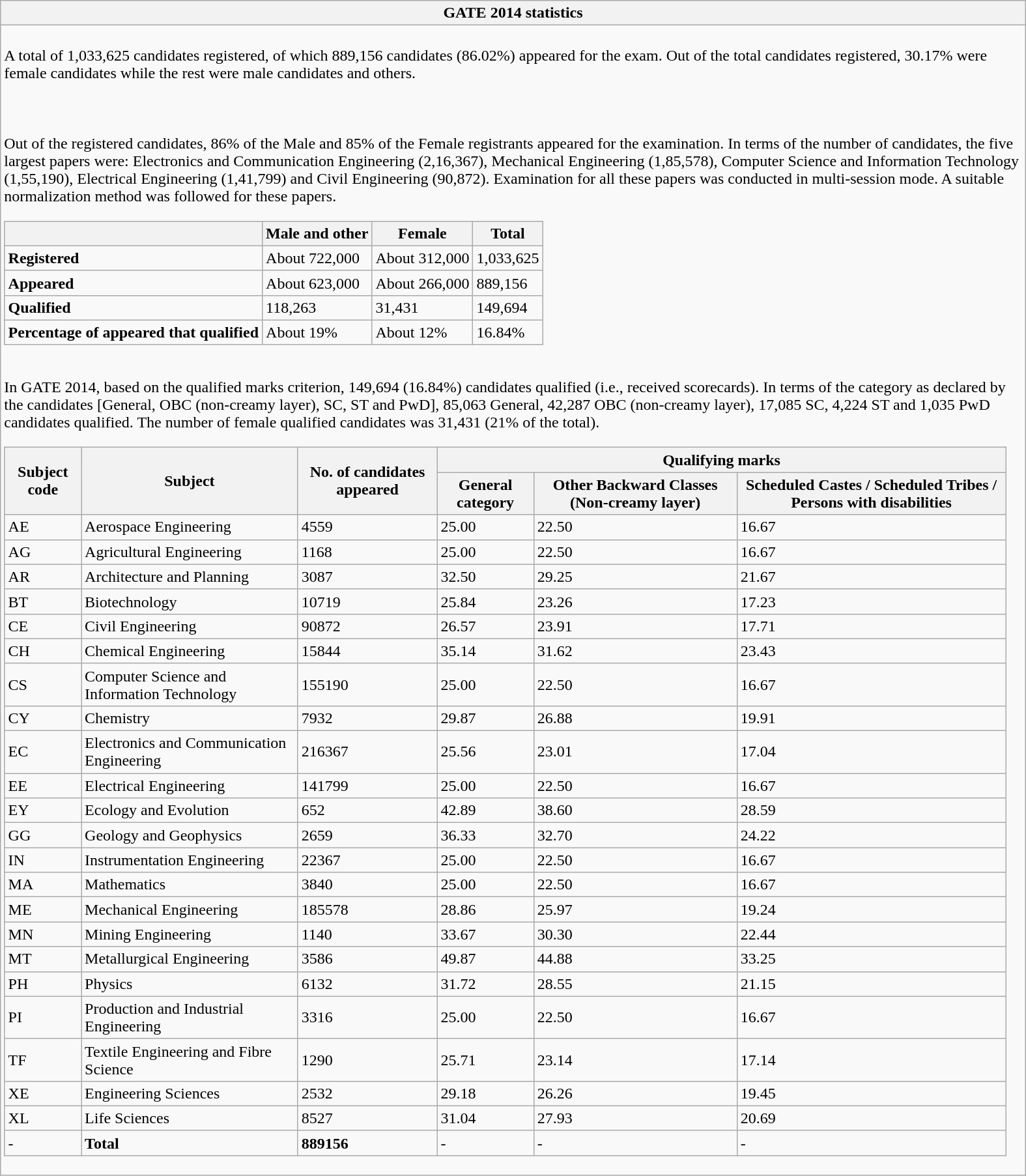<table class="wikitable collapsible collapsed" style="width:1050px;">
<tr>
<th>GATE 2014 statistics</th>
</tr>
<tr>
<td><br>A total of 1,033,625 candidates registered, of which 889,156 candidates (86.02%) appeared for the exam. Out of the total candidates registered, 30.17% were female candidates while the rest were male candidates and others.<br><br><div>

</div><br><br>Out of the registered candidates, 86% of the Male and 85% of the Female registrants appeared for the examination. In terms of the number of candidates, the five largest papers were: Electronics and Communication Engineering (2,16,367), Mechanical Engineering (1,85,578), Computer Science and Information Technology (1,55,190), Electrical Engineering (1,41,799) and Civil Engineering (90,872). Examination for all these papers was conducted in multi-session mode. A suitable normalization method was followed for these papers.<br><div><table class="wikitable">
<tr>
<th></th>
<th>Male and other</th>
<th>Female</th>
<th>Total</th>
</tr>
<tr>
<td><strong>Registered</strong></td>
<td>About 722,000</td>
<td>About 312,000</td>
<td>1,033,625</td>
</tr>
<tr>
<td><strong>Appeared</strong></td>
<td>About 623,000</td>
<td>About 266,000</td>
<td>889,156</td>
</tr>
<tr>
<td><strong>Qualified</strong></td>
<td>118,263</td>
<td>31,431</td>
<td>149,694</td>
</tr>
<tr>
<td><strong>Percentage of appeared that qualified</strong></td>
<td>About 19%</td>
<td>About 12%</td>
<td>16.84%</td>
</tr>
</table>
</div><br>In GATE 2014, based on the qualified marks criterion, 149,694 (16.84%) candidates qualified (i.e., received scorecards). In terms of the category as declared by the candidates [General, OBC (non-creamy layer), SC, ST and PwD], 85,063 General, 42,287 OBC (non-creamy layer), 17,085 SC, 4,224 ST and 1,035 PwD candidates qualified. The number of female qualified candidates was 31,431 (21% of the total).<table class="wikitable collapsible sortable">
<tr>
<th rowspan = "2">Subject code</th>
<th rowspan = "2">Subject</th>
<th rowspan = "2">No. of candidates appeared</th>
<th colspan = "3">Qualifying marks</th>
</tr>
<tr>
<th>General category</th>
<th>Other Backward Classes (Non-creamy layer)</th>
<th>Scheduled Castes / Scheduled Tribes / Persons with disabilities</th>
</tr>
<tr>
<td>AE</td>
<td>Aerospace Engineering</td>
<td>4559</td>
<td>25.00</td>
<td>22.50</td>
<td>16.67</td>
</tr>
<tr>
<td>AG</td>
<td>Agricultural Engineering</td>
<td>1168</td>
<td>25.00</td>
<td>22.50</td>
<td>16.67</td>
</tr>
<tr>
<td>AR</td>
<td>Architecture and Planning</td>
<td>3087</td>
<td>32.50</td>
<td>29.25</td>
<td>21.67</td>
</tr>
<tr>
<td>BT</td>
<td>Biotechnology</td>
<td>10719</td>
<td>25.84</td>
<td>23.26</td>
<td>17.23</td>
</tr>
<tr>
<td>CE</td>
<td>Civil Engineering</td>
<td>90872</td>
<td>26.57</td>
<td>23.91</td>
<td>17.71</td>
</tr>
<tr>
<td>CH</td>
<td>Chemical Engineering</td>
<td>15844</td>
<td>35.14</td>
<td>31.62</td>
<td>23.43</td>
</tr>
<tr>
<td>CS</td>
<td>Computer Science and Information Technology</td>
<td>155190</td>
<td>25.00</td>
<td>22.50</td>
<td>16.67</td>
</tr>
<tr>
<td>CY</td>
<td>Chemistry</td>
<td>7932</td>
<td>29.87</td>
<td>26.88</td>
<td>19.91</td>
</tr>
<tr>
<td>EC</td>
<td>Electronics and Communication Engineering</td>
<td>216367</td>
<td>25.56</td>
<td>23.01</td>
<td>17.04</td>
</tr>
<tr>
<td>EE</td>
<td>Electrical Engineering</td>
<td>141799</td>
<td>25.00</td>
<td>22.50</td>
<td>16.67</td>
</tr>
<tr>
<td>EY</td>
<td>Ecology and Evolution</td>
<td>652</td>
<td>42.89</td>
<td>38.60</td>
<td>28.59</td>
</tr>
<tr>
<td>GG</td>
<td>Geology and Geophysics</td>
<td>2659</td>
<td>36.33</td>
<td>32.70</td>
<td>24.22</td>
</tr>
<tr>
<td>IN</td>
<td>Instrumentation Engineering</td>
<td>22367</td>
<td>25.00</td>
<td>22.50</td>
<td>16.67</td>
</tr>
<tr>
<td>MA</td>
<td>Mathematics</td>
<td>3840</td>
<td>25.00</td>
<td>22.50</td>
<td>16.67</td>
</tr>
<tr>
<td>ME</td>
<td>Mechanical Engineering</td>
<td>185578</td>
<td>28.86</td>
<td>25.97</td>
<td>19.24</td>
</tr>
<tr>
<td>MN</td>
<td>Mining Engineering</td>
<td>1140</td>
<td>33.67</td>
<td>30.30</td>
<td>22.44</td>
</tr>
<tr>
<td>MT</td>
<td>Metallurgical Engineering</td>
<td>3586</td>
<td>49.87</td>
<td>44.88</td>
<td>33.25</td>
</tr>
<tr>
<td>PH</td>
<td>Physics</td>
<td>6132</td>
<td>31.72</td>
<td>28.55</td>
<td>21.15</td>
</tr>
<tr>
<td>PI</td>
<td>Production and Industrial Engineering</td>
<td>3316</td>
<td>25.00</td>
<td>22.50</td>
<td>16.67</td>
</tr>
<tr>
<td>TF</td>
<td>Textile Engineering and Fibre Science</td>
<td>1290</td>
<td>25.71</td>
<td>23.14</td>
<td>17.14</td>
</tr>
<tr>
<td>XE</td>
<td>Engineering Sciences</td>
<td>2532</td>
<td>29.18</td>
<td>26.26</td>
<td>19.45</td>
</tr>
<tr>
<td>XL</td>
<td>Life Sciences</td>
<td>8527</td>
<td>31.04</td>
<td>27.93</td>
<td>20.69</td>
</tr>
<tr>
<td>-</td>
<td><strong>Total</strong></td>
<td><strong>889156</strong></td>
<td>-</td>
<td>-</td>
<td>-</td>
</tr>
</table>
</td>
</tr>
</table>
